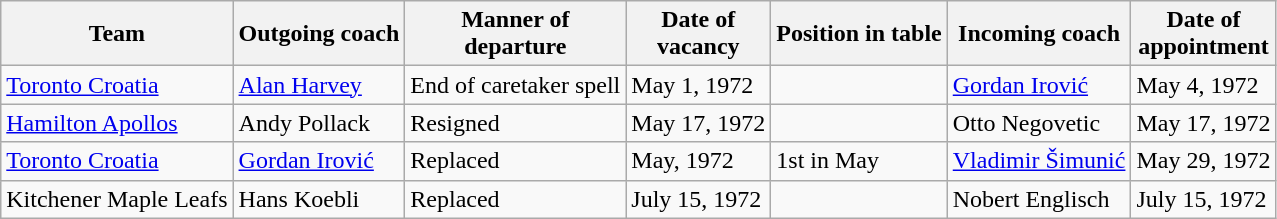<table class="wikitable sortable">
<tr>
<th>Team</th>
<th>Outgoing coach</th>
<th>Manner of <br> departure</th>
<th>Date of <br> vacancy</th>
<th>Position in table</th>
<th>Incoming coach</th>
<th>Date of <br> appointment</th>
</tr>
<tr>
<td><a href='#'>Toronto Croatia</a></td>
<td><a href='#'>Alan Harvey</a></td>
<td>End of caretaker spell</td>
<td>May 1, 1972</td>
<td></td>
<td><a href='#'>Gordan Irović</a></td>
<td>May 4, 1972</td>
</tr>
<tr>
<td><a href='#'>Hamilton Apollos</a></td>
<td>Andy Pollack</td>
<td>Resigned</td>
<td>May 17, 1972</td>
<td></td>
<td>Otto Negovetic</td>
<td>May 17, 1972</td>
</tr>
<tr>
<td><a href='#'>Toronto Croatia</a></td>
<td><a href='#'>Gordan Irović</a></td>
<td>Replaced</td>
<td>May, 1972</td>
<td>1st in May</td>
<td><a href='#'>Vladimir Šimunić</a></td>
<td>May 29, 1972</td>
</tr>
<tr>
<td>Kitchener Maple Leafs</td>
<td>Hans Koebli</td>
<td>Replaced</td>
<td>July 15, 1972</td>
<td></td>
<td>Nobert Englisch</td>
<td>July 15, 1972</td>
</tr>
</table>
